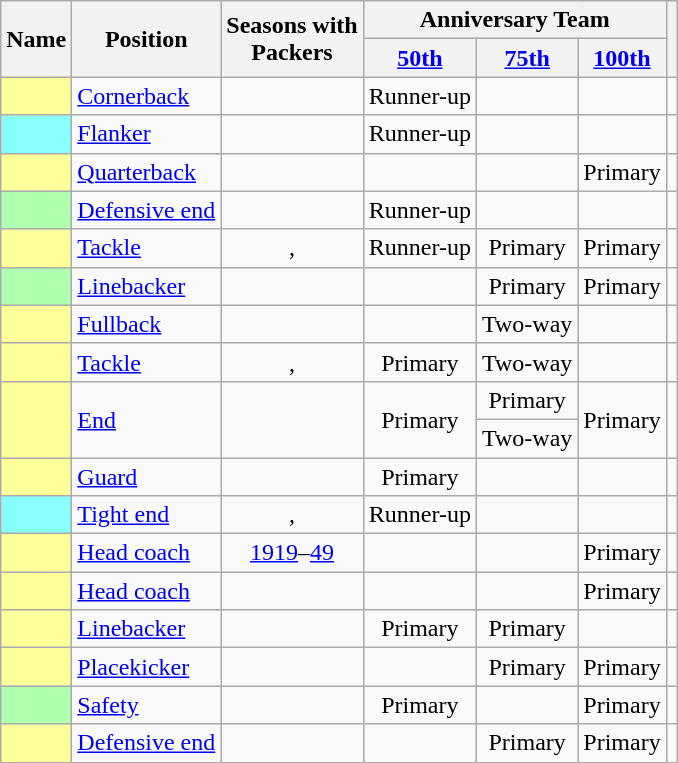<table class='wikitable sortable sticky-header-multi' style="text-align: center;">
<tr>
<th scope="col" rowspan="2">Name</th>
<th scope="col" rowspan="2">Position</th>
<th scope="col" rowspan="2">Seasons with<br>Packers</th>
<th scope="colgroup" colspan="3">Anniversary Team</th>
<th scope="col" rowspan="2" class=unsortable></th>
</tr>
<tr>
<th scope="col"><a href='#'>50th</a></th>
<th scope="col"><a href='#'>75th</a></th>
<th scope="col"><a href='#'>100th</a></th>
</tr>
<tr>
<th style="text-align: left; background:#FFFF99;" scope="row"> </th>
<td align=left><a href='#'>Cornerback</a></td>
<td></td>
<td>Runner-up</td>
<td></td>
<td></td>
<td></td>
</tr>
<tr>
<th style="text-align: left; background:#88FFFF;" scope="row"> <sup></sup></th>
<td align=left><a href='#'>Flanker</a></td>
<td></td>
<td>Runner-up</td>
<td></td>
<td></td>
<td></td>
</tr>
<tr>
<th style="text-align: left; background:#FFFF99;" scope="row"> </th>
<td align=left><a href='#'>Quarterback</a></td>
<td></td>
<td></td>
<td></td>
<td>Primary</td>
<td></td>
</tr>
<tr>
<th style="text-align: left; background:#AFFFAF;" scope="row"> </th>
<td align=left><a href='#'>Defensive end</a></td>
<td></td>
<td>Runner-up</td>
<td></td>
<td></td>
<td></td>
</tr>
<tr>
<th style="text-align: left; background:#FFFF99;" scope="row"> </th>
<td align=left><a href='#'>Tackle</a></td>
<td>, </td>
<td>Runner-up</td>
<td>Primary</td>
<td>Primary</td>
<td></td>
</tr>
<tr>
<th style="text-align: left; background:#AFFFAF;" scope="row"> </th>
<td align=left><a href='#'>Linebacker</a></td>
<td></td>
<td></td>
<td>Primary</td>
<td>Primary</td>
<td></td>
</tr>
<tr>
<th style="text-align: left; background:#FFFF99;" scope="row"> </th>
<td align=left><a href='#'>Fullback</a></td>
<td></td>
<td></td>
<td>Two-way</td>
<td></td>
<td></td>
</tr>
<tr>
<th style="text-align: left; background:#FFFF99;" scope="row"> </th>
<td align=left><a href='#'>Tackle</a></td>
<td>, </td>
<td>Primary</td>
<td>Two-way</td>
<td></td>
<td></td>
</tr>
<tr>
<th style="text-align: left; background:#FFFF99;" rowspan="2" scope="row"> </th>
<td rowspan="2" align=left><a href='#'>End</a></td>
<td rowspan="2"></td>
<td rowspan="2">Primary</td>
<td>Primary</td>
<td rowspan="2">Primary</td>
<td rowspan="2"></td>
</tr>
<tr>
<td>Two-way</td>
</tr>
<tr>
<th style="text-align: left; background:#FFFF99;" scope="row"> </th>
<td align=left><a href='#'>Guard</a></td>
<td></td>
<td>Primary</td>
<td></td>
<td></td>
<td></td>
</tr>
<tr>
<th style="text-align: left; background:#88FFFF;" scope="row"> <sup></sup></th>
<td align=left><a href='#'>Tight end</a></td>
<td>, </td>
<td>Runner-up</td>
<td></td>
<td></td>
<td></td>
</tr>
<tr>
<th style="text-align: left; background:#FFFF99;" scope="row"> </th>
<td align=left><a href='#'>Head coach</a></td>
<td><a href='#'>1919</a>–<a href='#'>49</a></td>
<td></td>
<td></td>
<td>Primary</td>
<td></td>
</tr>
<tr>
<th style="text-align: left; background:#FFFF99;" scope="row"> </th>
<td align=left><a href='#'>Head coach</a></td>
<td></td>
<td></td>
<td></td>
<td>Primary</td>
<td></td>
</tr>
<tr>
<th style="text-align: left; background:#FFFF99;" scope="row"> </th>
<td align=left><a href='#'>Linebacker</a></td>
<td></td>
<td>Primary</td>
<td>Primary</td>
<td></td>
<td></td>
</tr>
<tr>
<th style="text-align: left; background:#FFFF99;" scope="row"> </th>
<td align=left><a href='#'>Placekicker</a></td>
<td></td>
<td></td>
<td>Primary</td>
<td>Primary</td>
<td></td>
</tr>
<tr>
<th style="text-align: left; background:#AFFFAF;" scope="row"> </th>
<td align=left><a href='#'>Safety</a></td>
<td></td>
<td>Primary</td>
<td></td>
<td>Primary</td>
<td></td>
</tr>
<tr>
<th style="text-align: left; background:#FFFF99;" scope="row"> </th>
<td align=left><a href='#'>Defensive end</a></td>
<td></td>
<td></td>
<td>Primary</td>
<td>Primary</td>
<td></td>
</tr>
<tr>
</tr>
</table>
